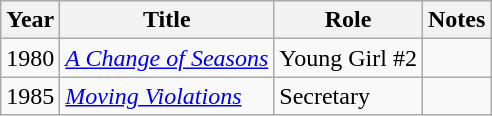<table class="wikitable sortable">
<tr>
<th>Year</th>
<th>Title</th>
<th>Role</th>
<th>Notes</th>
</tr>
<tr>
<td>1980</td>
<td><a href='#'><em>A Change of Seasons</em></a></td>
<td>Young Girl #2</td>
<td></td>
</tr>
<tr>
<td>1985</td>
<td><em><a href='#'>Moving Violations</a></em></td>
<td>Secretary</td>
<td></td>
</tr>
</table>
